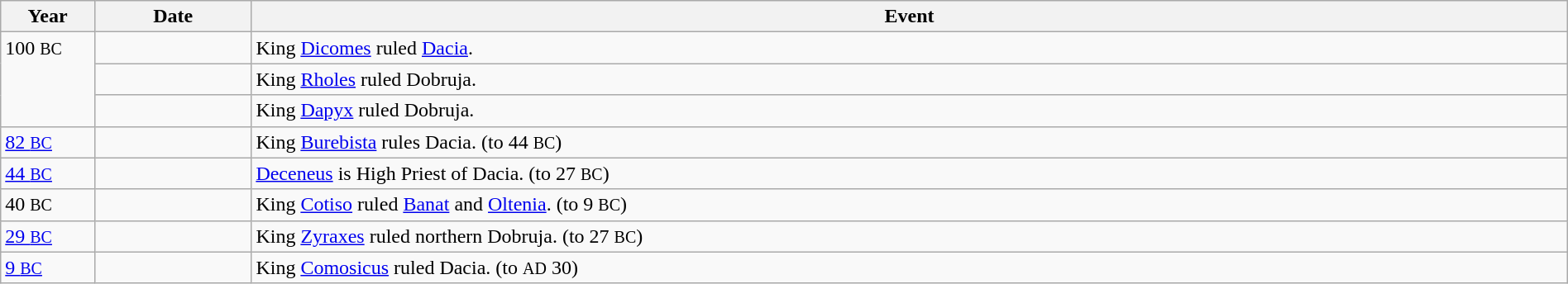<table class="wikitable" width="100%">
<tr>
<th style="width:6%">Year</th>
<th style="width:10%">Date</th>
<th>Event</th>
</tr>
<tr>
<td rowspan="3" valign="top">100 <small>BC</small></td>
<td></td>
<td>King <a href='#'>Dicomes</a> ruled <a href='#'>Dacia</a>.</td>
</tr>
<tr>
<td></td>
<td>King <a href='#'>Rholes</a> ruled Dobruja.</td>
</tr>
<tr>
<td></td>
<td>King <a href='#'>Dapyx</a> ruled Dobruja.</td>
</tr>
<tr>
<td><a href='#'>82 <small>BC</small></a></td>
<td></td>
<td>King <a href='#'>Burebista</a> rules Dacia. (to 44 <small>BC</small>)</td>
</tr>
<tr>
<td><a href='#'>44 <small>BC</small></a></td>
<td></td>
<td><a href='#'>Deceneus</a> is High Priest of Dacia. (to 27 <small>BC</small>)</td>
</tr>
<tr>
<td>40 <small>BC</small></td>
<td></td>
<td>King <a href='#'>Cotiso</a> ruled <a href='#'>Banat</a> and <a href='#'>Oltenia</a>. (to 9 <small>BC</small>)</td>
</tr>
<tr>
<td><a href='#'>29 <small>BC</small></a></td>
<td></td>
<td>King <a href='#'>Zyraxes</a> ruled northern Dobruja. (to 27 <small>BC</small>)</td>
</tr>
<tr>
<td><a href='#'>9 <small>BC</small></a></td>
<td></td>
<td>King <a href='#'>Comosicus</a> ruled Dacia. (to <small>AD</small> 30)</td>
</tr>
</table>
